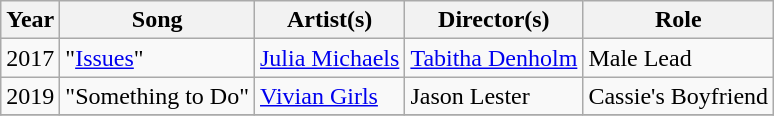<table class="wikitable">
<tr>
<th>Year</th>
<th>Song</th>
<th>Artist(s)</th>
<th>Director(s)</th>
<th>Role</th>
</tr>
<tr>
<td>2017</td>
<td>"<a href='#'>Issues</a>"</td>
<td><a href='#'>Julia Michaels</a></td>
<td><a href='#'>Tabitha Denholm</a></td>
<td>Male Lead</td>
</tr>
<tr>
<td>2019</td>
<td>"Something to Do"</td>
<td><a href='#'>Vivian Girls</a></td>
<td>Jason Lester</td>
<td>Cassie's Boyfriend</td>
</tr>
<tr>
</tr>
</table>
